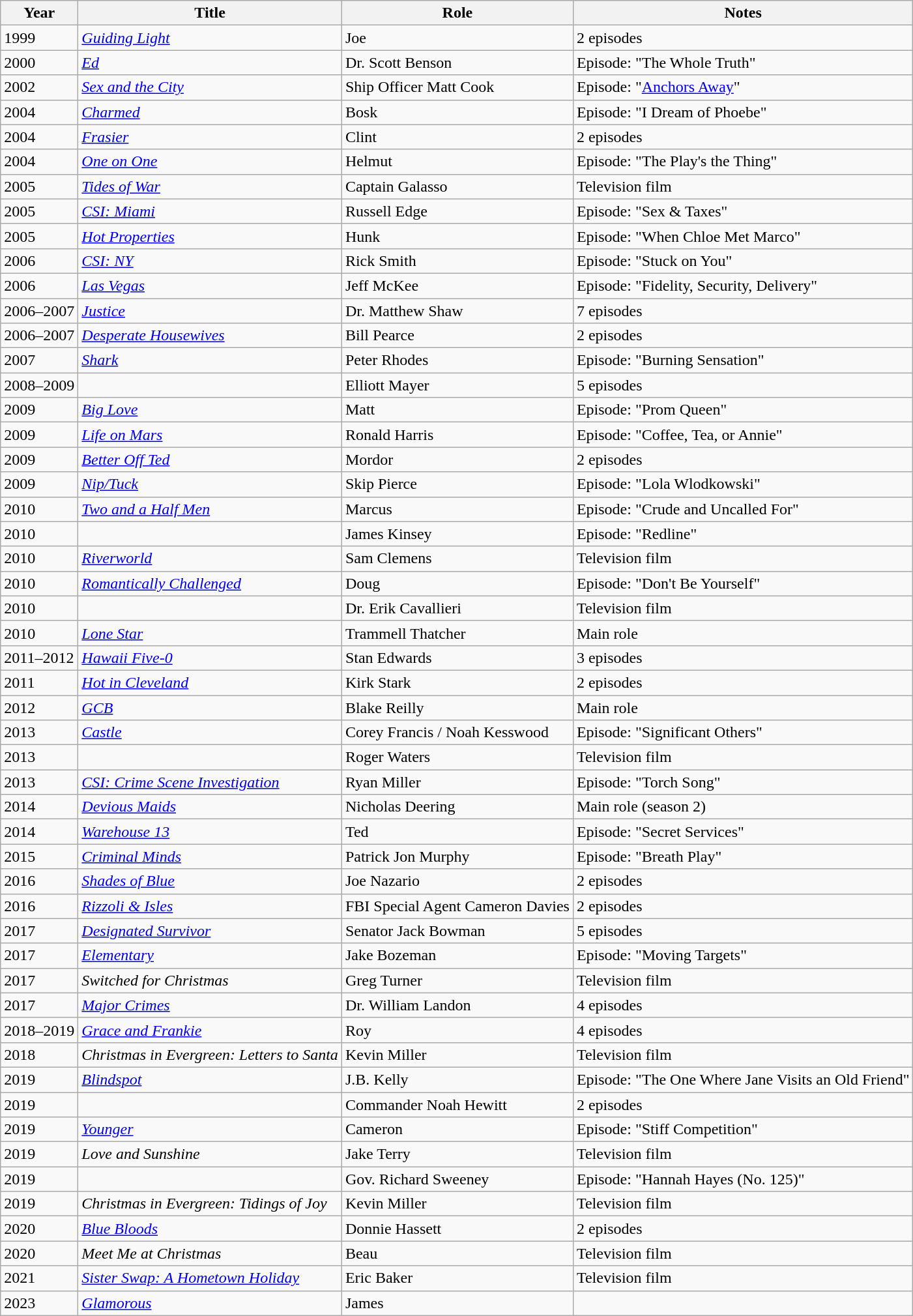<table class="wikitable sortable">
<tr>
<th>Year</th>
<th>Title</th>
<th>Role</th>
<th class="unsortable">Notes</th>
</tr>
<tr>
<td>1999</td>
<td><em><a href='#'>Guiding Light</a></em></td>
<td>Joe</td>
<td>2 episodes</td>
</tr>
<tr>
<td>2000</td>
<td><em><a href='#'>Ed</a></em></td>
<td>Dr. Scott Benson</td>
<td>Episode: "The Whole Truth"</td>
</tr>
<tr>
<td>2002</td>
<td><em><a href='#'>Sex and the City</a></em></td>
<td>Ship Officer Matt Cook</td>
<td>Episode: "<a href='#'>Anchors Away</a>"</td>
</tr>
<tr>
<td>2004</td>
<td><em><a href='#'>Charmed</a></em></td>
<td>Bosk</td>
<td>Episode: "I Dream of Phoebe"</td>
</tr>
<tr>
<td>2004</td>
<td><em><a href='#'>Frasier</a></em></td>
<td>Clint</td>
<td>2 episodes</td>
</tr>
<tr>
<td>2004</td>
<td><em><a href='#'>One on One</a></em></td>
<td>Helmut</td>
<td>Episode: "The Play's the Thing"</td>
</tr>
<tr>
<td>2005</td>
<td><em><a href='#'>Tides of War</a></em></td>
<td>Captain Galasso</td>
<td>Television film</td>
</tr>
<tr>
<td>2005</td>
<td><em><a href='#'>CSI: Miami</a></em></td>
<td>Russell Edge</td>
<td>Episode: "Sex & Taxes"</td>
</tr>
<tr>
<td>2005</td>
<td><em><a href='#'>Hot Properties</a></em></td>
<td>Hunk</td>
<td>Episode: "When Chloe Met Marco"</td>
</tr>
<tr>
<td>2006</td>
<td><em><a href='#'>CSI: NY</a></em></td>
<td>Rick Smith</td>
<td>Episode: "Stuck on You"</td>
</tr>
<tr>
<td>2006</td>
<td><em><a href='#'>Las Vegas</a></em></td>
<td>Jeff McKee</td>
<td>Episode: "Fidelity, Security, Delivery"</td>
</tr>
<tr>
<td>2006–2007</td>
<td><em><a href='#'>Justice</a></em></td>
<td>Dr. Matthew Shaw</td>
<td>7 episodes</td>
</tr>
<tr>
<td>2006–2007</td>
<td><em><a href='#'>Desperate Housewives</a></em></td>
<td>Bill Pearce</td>
<td>2 episodes</td>
</tr>
<tr>
<td>2007</td>
<td><em><a href='#'>Shark</a></em></td>
<td>Peter Rhodes</td>
<td>Episode: "Burning Sensation"</td>
</tr>
<tr>
<td>2008–2009</td>
<td><em></em></td>
<td>Elliott Mayer</td>
<td>5 episodes</td>
</tr>
<tr>
<td>2009</td>
<td><em><a href='#'>Big Love</a></em></td>
<td>Matt</td>
<td>Episode: "Prom Queen"</td>
</tr>
<tr>
<td>2009</td>
<td><em><a href='#'>Life on Mars</a></em></td>
<td>Ronald Harris</td>
<td>Episode: "Coffee, Tea, or Annie"</td>
</tr>
<tr>
<td>2009</td>
<td><em><a href='#'>Better Off Ted</a></em></td>
<td>Mordor</td>
<td>2 episodes</td>
</tr>
<tr>
<td>2009</td>
<td><em><a href='#'>Nip/Tuck</a></em></td>
<td>Skip Pierce</td>
<td>Episode: "Lola Wlodkowski"</td>
</tr>
<tr>
<td>2010</td>
<td><em><a href='#'>Two and a Half Men</a></em></td>
<td>Marcus</td>
<td>Episode: "Crude and Uncalled For"</td>
</tr>
<tr>
<td>2010</td>
<td><em></em></td>
<td>James Kinsey</td>
<td>Episode: "Redline"</td>
</tr>
<tr>
<td>2010</td>
<td><em><a href='#'>Riverworld</a></em></td>
<td>Sam Clemens</td>
<td>Television film</td>
</tr>
<tr>
<td>2010</td>
<td><em><a href='#'>Romantically Challenged</a></em></td>
<td>Doug</td>
<td>Episode: "Don't Be Yourself"</td>
</tr>
<tr>
<td>2010</td>
<td><em></em></td>
<td>Dr. Erik Cavallieri</td>
<td>Television film</td>
</tr>
<tr>
<td>2010</td>
<td><em><a href='#'>Lone Star</a></em></td>
<td>Trammell Thatcher</td>
<td>Main role</td>
</tr>
<tr>
<td>2011–2012</td>
<td><em><a href='#'>Hawaii Five-0</a></em></td>
<td>Stan Edwards</td>
<td>3 episodes</td>
</tr>
<tr>
<td>2011</td>
<td><em><a href='#'>Hot in Cleveland</a></em></td>
<td>Kirk Stark</td>
<td>2 episodes</td>
</tr>
<tr>
<td>2012</td>
<td><em><a href='#'>GCB</a></em></td>
<td>Blake Reilly</td>
<td>Main role</td>
</tr>
<tr>
<td>2013</td>
<td><em><a href='#'>Castle</a></em></td>
<td>Corey Francis / Noah Kesswood</td>
<td>Episode: "Significant Others"</td>
</tr>
<tr>
<td>2013</td>
<td><em></em></td>
<td>Roger Waters</td>
<td>Television film</td>
</tr>
<tr>
<td>2013</td>
<td><em><a href='#'>CSI: Crime Scene Investigation</a></em></td>
<td>Ryan Miller</td>
<td>Episode: "Torch Song"</td>
</tr>
<tr>
<td>2014</td>
<td><em><a href='#'>Devious Maids</a></em></td>
<td>Nicholas Deering</td>
<td>Main role (season 2)</td>
</tr>
<tr>
<td>2014</td>
<td><em><a href='#'>Warehouse 13</a></em></td>
<td>Ted</td>
<td>Episode: "Secret Services"</td>
</tr>
<tr>
<td>2015</td>
<td><em><a href='#'>Criminal Minds</a></em></td>
<td>Patrick Jon Murphy</td>
<td>Episode: "Breath Play"</td>
</tr>
<tr>
<td>2016</td>
<td><em><a href='#'>Shades of Blue</a></em></td>
<td>Joe Nazario</td>
<td>2 episodes</td>
</tr>
<tr>
<td>2016</td>
<td><em><a href='#'>Rizzoli & Isles</a></em></td>
<td>FBI Special Agent Cameron Davies</td>
<td>2 episodes</td>
</tr>
<tr>
<td>2017</td>
<td><em><a href='#'>Designated Survivor</a></em></td>
<td>Senator Jack Bowman</td>
<td>5 episodes</td>
</tr>
<tr>
<td>2017</td>
<td><em><a href='#'>Elementary</a></em></td>
<td>Jake Bozeman</td>
<td>Episode: "Moving Targets"</td>
</tr>
<tr>
<td>2017</td>
<td><em>Switched for Christmas</em></td>
<td>Greg Turner</td>
<td>Television film</td>
</tr>
<tr>
<td>2017</td>
<td><em><a href='#'>Major Crimes</a></em></td>
<td>Dr. William Landon</td>
<td>4 episodes</td>
</tr>
<tr>
<td>2018–2019</td>
<td><em><a href='#'>Grace and Frankie</a></em></td>
<td>Roy</td>
<td>4 episodes</td>
</tr>
<tr>
<td>2018</td>
<td><em>Christmas in Evergreen: Letters to Santa</em></td>
<td>Kevin Miller</td>
<td>Television film</td>
</tr>
<tr>
<td>2019</td>
<td><em><a href='#'>Blindspot</a></em></td>
<td>J.B. Kelly</td>
<td>Episode: "The One Where Jane Visits an Old Friend"</td>
</tr>
<tr>
<td>2019</td>
<td><em></em></td>
<td>Commander Noah Hewitt</td>
<td>2 episodes</td>
</tr>
<tr>
<td>2019</td>
<td><em><a href='#'>Younger</a></em></td>
<td>Cameron</td>
<td>Episode: "Stiff Competition"</td>
</tr>
<tr>
<td>2019</td>
<td><em>Love and Sunshine</em></td>
<td>Jake Terry</td>
<td>Television film</td>
</tr>
<tr>
<td>2019</td>
<td><em></em></td>
<td>Gov. Richard Sweeney</td>
<td>Episode: "Hannah Hayes (No. 125)"</td>
</tr>
<tr>
<td>2019</td>
<td><em>Christmas in Evergreen: Tidings of Joy</em></td>
<td>Kevin Miller</td>
<td>Television film</td>
</tr>
<tr>
<td>2020</td>
<td><em><a href='#'>Blue Bloods</a></em></td>
<td>Donnie Hassett</td>
<td>2 episodes</td>
</tr>
<tr>
<td>2020</td>
<td><em>Meet Me at Christmas</em></td>
<td>Beau</td>
<td>Television film</td>
</tr>
<tr>
<td>2021</td>
<td><em><a href='#'>Sister Swap: A Hometown Holiday</a></em></td>
<td>Eric Baker</td>
<td>Television film</td>
</tr>
<tr>
<td>2023</td>
<td><em><a href='#'>Glamorous</a></em></td>
<td>James</td>
</tr>
</table>
